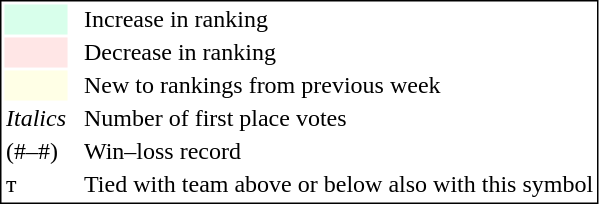<table style="border:1px solid black;">
<tr>
<td style="background:#D8FFEB; width:20px;"></td>
<td> </td>
<td>Increase in ranking</td>
</tr>
<tr>
<td style="background:#FFE6E6; width:20px;"></td>
<td> </td>
<td>Decrease in ranking</td>
</tr>
<tr>
<td style="background:#FFFFE6; width:20px;"></td>
<td> </td>
<td>New to rankings from previous week</td>
</tr>
<tr>
<td><em>Italics</em></td>
<td> </td>
<td>Number of first place votes</td>
</tr>
<tr>
<td>(#–#)</td>
<td> </td>
<td>Win–loss record</td>
</tr>
<tr>
<td>т</td>
<td></td>
<td>Tied with team above or below also with this symbol</td>
</tr>
</table>
